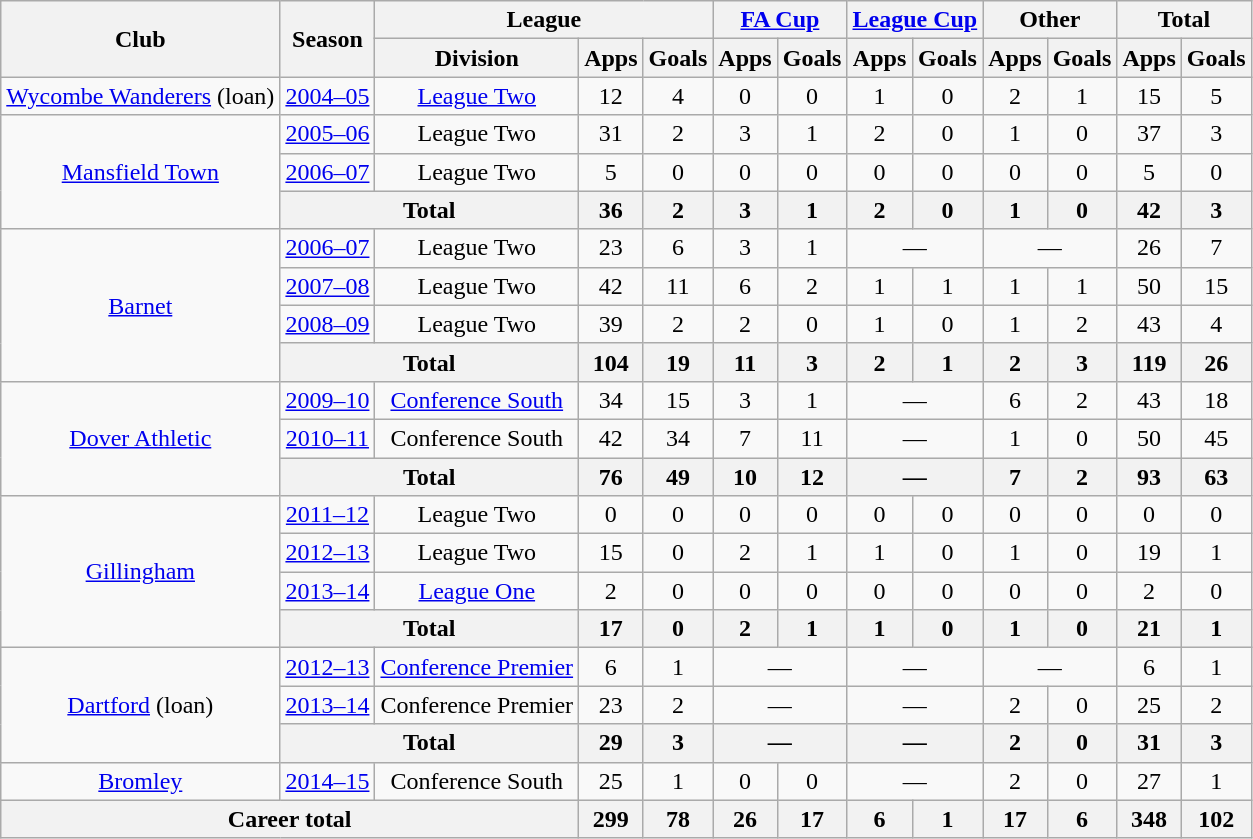<table class="wikitable" style="text-align: center;">
<tr>
<th rowspan="2">Club</th>
<th rowspan="2">Season</th>
<th colspan="3">League</th>
<th colspan="2"><a href='#'>FA Cup</a></th>
<th colspan="2"><a href='#'>League Cup</a></th>
<th colspan="2">Other</th>
<th colspan="2">Total</th>
</tr>
<tr>
<th>Division</th>
<th>Apps</th>
<th>Goals</th>
<th>Apps</th>
<th>Goals</th>
<th>Apps</th>
<th>Goals</th>
<th>Apps</th>
<th>Goals</th>
<th>Apps</th>
<th>Goals</th>
</tr>
<tr>
<td rowspan="1"><a href='#'>Wycombe Wanderers</a> (loan)</td>
<td><a href='#'>2004–05</a></td>
<td><a href='#'>League Two</a></td>
<td>12</td>
<td>4</td>
<td>0</td>
<td>0</td>
<td>1</td>
<td>0</td>
<td>2</td>
<td>1</td>
<td>15</td>
<td>5</td>
</tr>
<tr>
<td rowspan="3"><a href='#'>Mansfield Town</a></td>
<td><a href='#'>2005–06</a></td>
<td>League Two</td>
<td>31</td>
<td>2</td>
<td>3</td>
<td>1</td>
<td>2</td>
<td>0</td>
<td>1</td>
<td>0</td>
<td>37</td>
<td>3</td>
</tr>
<tr>
<td><a href='#'>2006–07</a></td>
<td>League Two</td>
<td>5</td>
<td>0</td>
<td>0</td>
<td>0</td>
<td>0</td>
<td>0</td>
<td>0</td>
<td>0</td>
<td>5</td>
<td>0</td>
</tr>
<tr>
<th colspan="2">Total</th>
<th>36</th>
<th>2</th>
<th>3</th>
<th>1</th>
<th>2</th>
<th>0</th>
<th>1</th>
<th>0</th>
<th>42</th>
<th>3</th>
</tr>
<tr>
<td rowspan="4"><a href='#'>Barnet</a></td>
<td><a href='#'>2006–07</a></td>
<td>League Two</td>
<td>23</td>
<td>6</td>
<td>3</td>
<td>1</td>
<td colspan="2">—</td>
<td colspan="2">—</td>
<td>26</td>
<td>7</td>
</tr>
<tr>
<td><a href='#'>2007–08</a></td>
<td>League Two</td>
<td>42</td>
<td>11</td>
<td>6</td>
<td>2</td>
<td>1</td>
<td>1</td>
<td>1</td>
<td>1</td>
<td>50</td>
<td>15</td>
</tr>
<tr>
<td><a href='#'>2008–09</a></td>
<td>League Two</td>
<td>39</td>
<td>2</td>
<td>2</td>
<td>0</td>
<td>1</td>
<td>0</td>
<td>1</td>
<td>2</td>
<td>43</td>
<td>4</td>
</tr>
<tr>
<th colspan="2">Total</th>
<th>104</th>
<th>19</th>
<th>11</th>
<th>3</th>
<th>2</th>
<th>1</th>
<th>2</th>
<th>3</th>
<th>119</th>
<th>26</th>
</tr>
<tr>
<td rowspan="3"><a href='#'>Dover Athletic</a></td>
<td><a href='#'>2009–10</a></td>
<td><a href='#'>Conference South</a></td>
<td>34</td>
<td>15</td>
<td>3</td>
<td>1</td>
<td colspan="2">—</td>
<td>6</td>
<td>2</td>
<td>43</td>
<td>18</td>
</tr>
<tr>
<td><a href='#'>2010–11</a></td>
<td>Conference South</td>
<td>42</td>
<td>34</td>
<td>7</td>
<td>11</td>
<td colspan="2">—</td>
<td>1</td>
<td>0</td>
<td>50</td>
<td>45</td>
</tr>
<tr>
<th colspan="2">Total</th>
<th>76</th>
<th>49</th>
<th>10</th>
<th>12</th>
<th colspan="2">—</th>
<th>7</th>
<th>2</th>
<th>93</th>
<th>63</th>
</tr>
<tr>
<td rowspan="4"><a href='#'>Gillingham</a></td>
<td><a href='#'>2011–12</a></td>
<td>League Two</td>
<td>0</td>
<td>0</td>
<td>0</td>
<td>0</td>
<td>0</td>
<td>0</td>
<td>0</td>
<td>0</td>
<td>0</td>
<td>0</td>
</tr>
<tr>
<td><a href='#'>2012–13</a></td>
<td>League Two</td>
<td>15</td>
<td>0</td>
<td>2</td>
<td>1</td>
<td>1</td>
<td>0</td>
<td>1</td>
<td>0</td>
<td>19</td>
<td>1</td>
</tr>
<tr>
<td><a href='#'>2013–14</a></td>
<td><a href='#'>League One</a></td>
<td>2</td>
<td>0</td>
<td>0</td>
<td>0</td>
<td>0</td>
<td>0</td>
<td>0</td>
<td>0</td>
<td>2</td>
<td>0</td>
</tr>
<tr>
<th colspan="2">Total</th>
<th>17</th>
<th>0</th>
<th>2</th>
<th>1</th>
<th>1</th>
<th>0</th>
<th>1</th>
<th>0</th>
<th>21</th>
<th>1</th>
</tr>
<tr>
<td rowspan="3"><a href='#'>Dartford</a> (loan)</td>
<td><a href='#'>2012–13</a></td>
<td><a href='#'>Conference Premier</a></td>
<td>6</td>
<td>1</td>
<td colspan="2">—</td>
<td colspan="2">—</td>
<td colspan="2">—</td>
<td>6</td>
<td>1</td>
</tr>
<tr>
<td><a href='#'>2013–14</a></td>
<td>Conference Premier</td>
<td>23</td>
<td>2</td>
<td colspan="2">—</td>
<td colspan="2">—</td>
<td>2</td>
<td>0</td>
<td>25</td>
<td>2</td>
</tr>
<tr>
<th colspan="2">Total</th>
<th>29</th>
<th>3</th>
<th colspan="2">—</th>
<th colspan="2">—</th>
<th>2</th>
<th>0</th>
<th>31</th>
<th>3</th>
</tr>
<tr>
<td rowspan="1"><a href='#'>Bromley</a></td>
<td><a href='#'>2014–15</a></td>
<td>Conference South</td>
<td>25</td>
<td>1</td>
<td>0</td>
<td>0</td>
<td colspan="2">—</td>
<td>2</td>
<td>0</td>
<td>27</td>
<td>1</td>
</tr>
<tr>
<th colspan="3">Career total</th>
<th>299</th>
<th>78</th>
<th>26</th>
<th>17</th>
<th>6</th>
<th>1</th>
<th>17</th>
<th>6</th>
<th>348</th>
<th>102</th>
</tr>
</table>
